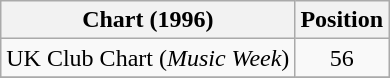<table class="wikitable">
<tr>
<th>Chart (1996)</th>
<th>Position</th>
</tr>
<tr>
<td>UK Club Chart (<em>Music Week</em>)</td>
<td align="center">56</td>
</tr>
<tr>
</tr>
</table>
